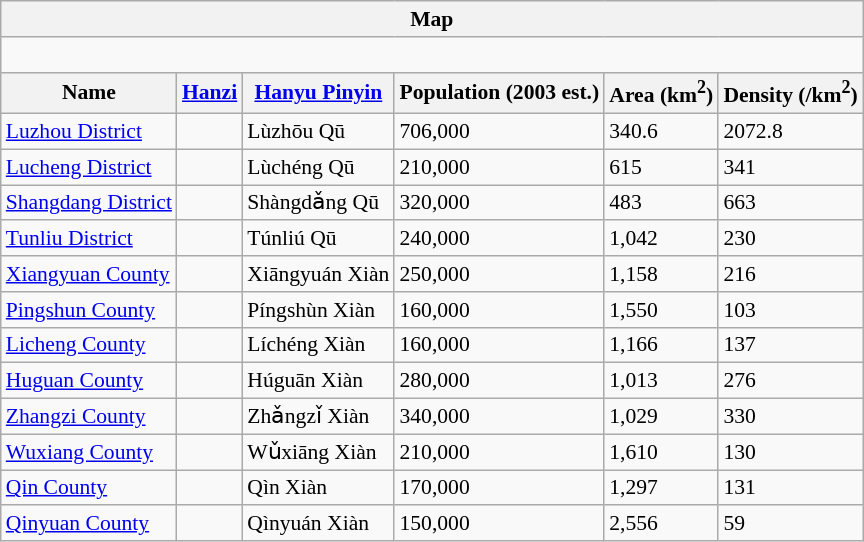<table class="wikitable"  style="font-size:90%;" align="center">
<tr>
<th colspan="8" align="center">Map</th>
</tr>
<tr>
<td colspan="8" align="center"><div><br> 













</div></td>
</tr>
<tr>
<th>Name</th>
<th><a href='#'>Hanzi</a></th>
<th><a href='#'>Hanyu Pinyin</a></th>
<th>Population (2003 est.)</th>
<th>Area (km<sup>2</sup>)</th>
<th>Density (/km<sup>2</sup>)</th>
</tr>
<tr>
<td><a href='#'>Luzhou District</a></td>
<td></td>
<td>Lùzhōu Qū</td>
<td>706,000</td>
<td>340.6</td>
<td>2072.8</td>
</tr>
<tr>
<td><a href='#'>Lucheng District</a></td>
<td></td>
<td>Lùchéng Qū</td>
<td>210,000</td>
<td>615</td>
<td>341</td>
</tr>
<tr>
<td><a href='#'>Shangdang District</a></td>
<td></td>
<td>Shàngdǎng Qū</td>
<td>320,000</td>
<td>483</td>
<td>663</td>
</tr>
<tr>
<td><a href='#'>Tunliu District</a></td>
<td></td>
<td>Túnliú Qū</td>
<td>240,000</td>
<td>1,042</td>
<td>230</td>
</tr>
<tr>
<td><a href='#'>Xiangyuan County</a></td>
<td></td>
<td>Xiāngyuán Xiàn</td>
<td>250,000</td>
<td>1,158</td>
<td>216</td>
</tr>
<tr>
<td><a href='#'>Pingshun County</a></td>
<td></td>
<td>Píngshùn Xiàn</td>
<td>160,000</td>
<td>1,550</td>
<td>103</td>
</tr>
<tr>
<td><a href='#'>Licheng County</a></td>
<td></td>
<td>Líchéng Xiàn</td>
<td>160,000</td>
<td>1,166</td>
<td>137</td>
</tr>
<tr>
<td><a href='#'>Huguan County</a></td>
<td></td>
<td>Húguān Xiàn</td>
<td>280,000</td>
<td>1,013</td>
<td>276</td>
</tr>
<tr>
<td><a href='#'>Zhangzi County</a></td>
<td></td>
<td>Zhǎngzǐ Xiàn</td>
<td>340,000</td>
<td>1,029</td>
<td>330</td>
</tr>
<tr>
<td><a href='#'>Wuxiang County</a></td>
<td></td>
<td>Wǔxiāng Xiàn</td>
<td>210,000</td>
<td>1,610</td>
<td>130</td>
</tr>
<tr>
<td><a href='#'>Qin County</a></td>
<td></td>
<td>Qìn Xiàn</td>
<td>170,000</td>
<td>1,297</td>
<td>131</td>
</tr>
<tr>
<td><a href='#'>Qinyuan County</a></td>
<td></td>
<td>Qìnyuán Xiàn</td>
<td>150,000</td>
<td>2,556</td>
<td>59</td>
</tr>
</table>
